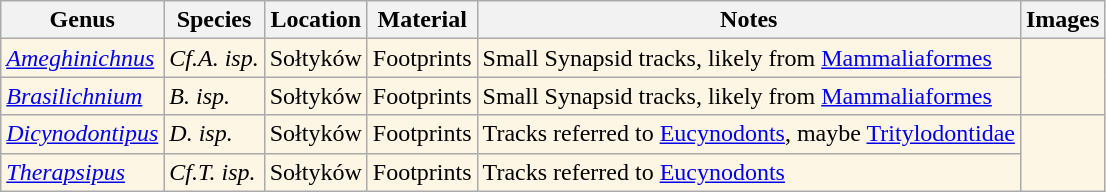<table class="wikitable">
<tr>
<th>Genus</th>
<th>Species</th>
<th>Location</th>
<th>Material</th>
<th>Notes</th>
<th>Images</th>
</tr>
<tr>
<td style="background:#FEF6E4;"><em><a href='#'>Ameghinichnus</a></em></td>
<td style="background:#FEF6E4;"><em>Cf.A. isp.</em></td>
<td style="background:#FEF6E4;">Sołtyków</td>
<td style="background:#FEF6E4;">Footprints</td>
<td style="background:#FEF6E4;">Small Synapsid tracks, likely from <a href='#'>Mammaliaformes</a></td>
<td rowspan="2" style="background:#FEF6E4;"></td>
</tr>
<tr>
<td style="background:#FEF6E4;"><em><a href='#'>Brasilichnium</a></em></td>
<td style="background:#FEF6E4;"><em>B. isp.</em></td>
<td style="background:#FEF6E4;">Sołtyków</td>
<td style="background:#FEF6E4;">Footprints</td>
<td style="background:#FEF6E4;">Small Synapsid tracks, likely from <a href='#'>Mammaliaformes</a></td>
</tr>
<tr>
<td style="background:#FEF6E4;"><em><a href='#'>Dicynodontipus</a></em></td>
<td style="background:#FEF6E4;"><em>D. isp.</em></td>
<td style="background:#FEF6E4;">Sołtyków</td>
<td style="background:#FEF6E4;">Footprints</td>
<td style="background:#FEF6E4;">Tracks referred to <a href='#'>Eucynodonts</a>, maybe <a href='#'>Tritylodontidae</a></td>
<td rowspan="2" style="background:#FEF6E4;"></td>
</tr>
<tr>
<td style="background:#FEF6E4;"><em><a href='#'>Therapsipus</a></em></td>
<td style="background:#FEF6E4;"><em>Cf.T. isp.</em></td>
<td style="background:#FEF6E4;">Sołtyków</td>
<td style="background:#FEF6E4;">Footprints</td>
<td style="background:#FEF6E4;">Tracks referred to <a href='#'>Eucynodonts</a></td>
</tr>
</table>
